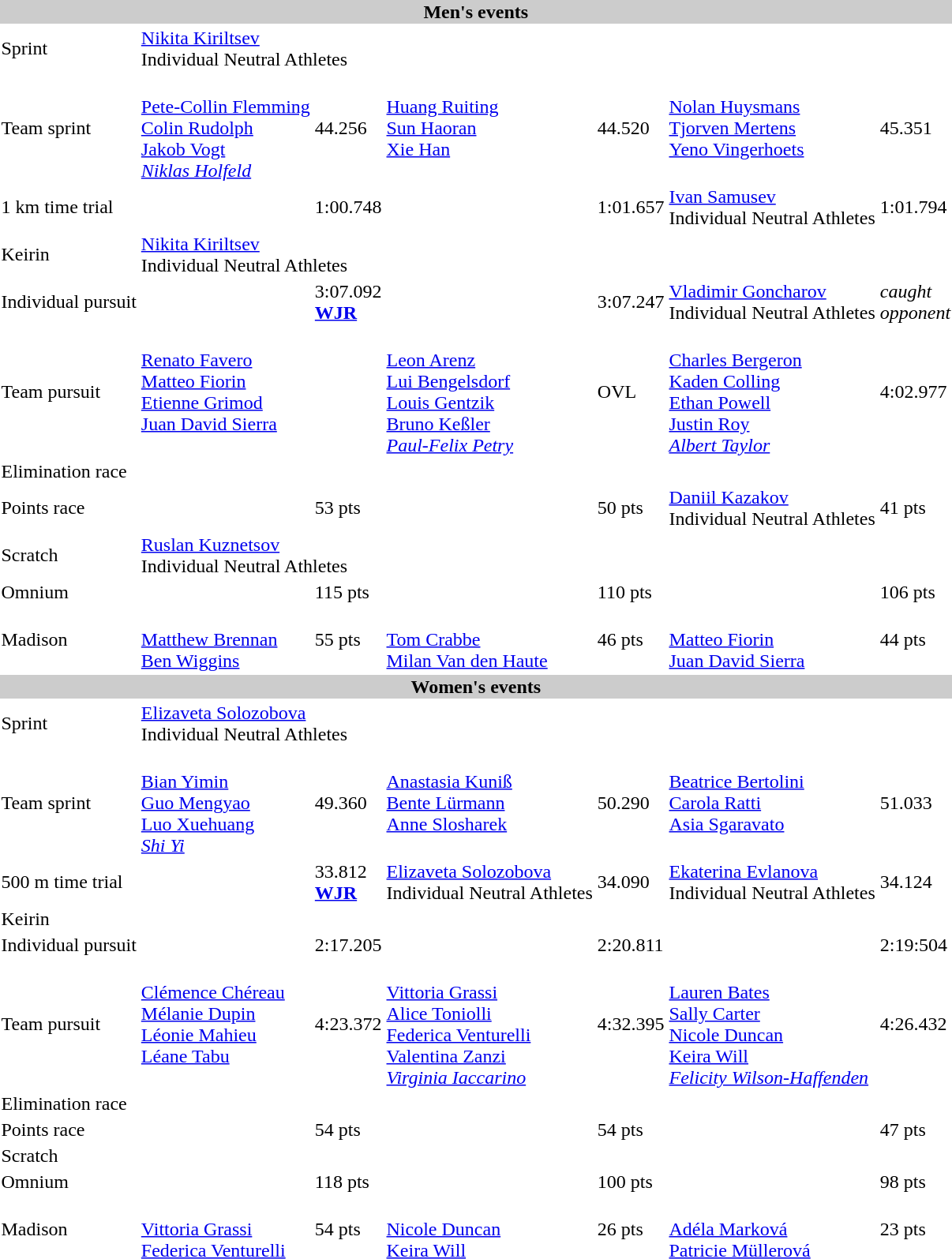<table>
<tr style="background:#ccc; width:100%;">
<td colspan=7 align=center><strong>Men's events</strong></td>
</tr>
<tr>
<td>Sprint</td>
<td colspan=2><a href='#'>Nikita Kiriltsev</a><br>Individual Neutral Athletes</td>
<td colspan=2></td>
<td colspan=2></td>
</tr>
<tr>
<td>Team sprint</td>
<td valign=top><br><a href='#'>Pete-Collin Flemming</a><br><a href='#'>Colin Rudolph</a><br><a href='#'>Jakob Vogt</a><br><em><a href='#'>Niklas Holfeld</a></em></td>
<td>44.256</td>
<td valign=top><br><a href='#'>Huang Ruiting</a><br><a href='#'>Sun Haoran</a><br><a href='#'>Xie Han</a></td>
<td>44.520</td>
<td valign=top><br><a href='#'>Nolan Huysmans</a><br><a href='#'>Tjorven Mertens</a><br><a href='#'>Yeno Vingerhoets</a></td>
<td>45.351</td>
</tr>
<tr>
<td>1 km time trial</td>
<td></td>
<td>1:00.748</td>
<td></td>
<td>1:01.657</td>
<td><a href='#'>Ivan Samusev</a><br>Individual Neutral Athletes</td>
<td>1:01.794</td>
</tr>
<tr>
<td>Keirin</td>
<td colspan=2><a href='#'>Nikita Kiriltsev</a><br>Individual Neutral Athletes</td>
<td colspan=2></td>
<td colspan=2></td>
</tr>
<tr>
<td>Individual pursuit</td>
<td></td>
<td>3:07.092<br><strong><a href='#'>WJR</a></strong></td>
<td></td>
<td>3:07.247</td>
<td><a href='#'>Vladimir Goncharov</a><br>Individual Neutral Athletes</td>
<td><em>caught<br>opponent</em></td>
</tr>
<tr>
<td>Team pursuit</td>
<td valign=top><br><a href='#'>Renato Favero</a><br><a href='#'>Matteo Fiorin</a><br><a href='#'>Etienne Grimod</a><br><a href='#'>Juan David Sierra</a></td>
<td></td>
<td valign=top><br><a href='#'>Leon Arenz</a><br><a href='#'>Lui Bengelsdorf</a><br><a href='#'>Louis Gentzik</a><br><a href='#'>Bruno Keßler</a><br><em><a href='#'>Paul-Felix Petry</a></em></td>
<td>OVL</td>
<td valign=top><br><a href='#'>Charles Bergeron</a><br><a href='#'>Kaden Colling</a><br><a href='#'>Ethan Powell</a><br><a href='#'>Justin Roy</a><br><em><a href='#'>Albert Taylor</a></em></td>
<td>4:02.977</td>
</tr>
<tr>
<td>Elimination race</td>
<td colspan=2></td>
<td colspan=2></td>
<td colspan=2></td>
</tr>
<tr>
<td>Points race</td>
<td></td>
<td>53 pts</td>
<td></td>
<td>50 pts</td>
<td><a href='#'>Daniil Kazakov</a><br>Individual Neutral Athletes</td>
<td>41 pts</td>
</tr>
<tr>
<td>Scratch</td>
<td colspan=2><a href='#'>Ruslan Kuznetsov</a><br>Individual Neutral Athletes</td>
<td colspan=2></td>
<td colspan=2></td>
</tr>
<tr>
<td>Omnium</td>
<td></td>
<td>115 pts</td>
<td></td>
<td>110 pts</td>
<td></td>
<td>106 pts</td>
</tr>
<tr>
<td>Madison</td>
<td><br><a href='#'>Matthew Brennan</a><br><a href='#'>Ben Wiggins</a></td>
<td>55 pts</td>
<td><br><a href='#'>Tom Crabbe</a><br><a href='#'>Milan Van den Haute</a></td>
<td>46 pts</td>
<td><br><a href='#'>Matteo Fiorin</a><br><a href='#'>Juan David Sierra</a></td>
<td>44 pts</td>
</tr>
<tr style="background:#ccc; width:100%;">
<td colspan=7 align=center><strong>Women's events</strong></td>
</tr>
<tr>
<td>Sprint</td>
<td colspan=2><a href='#'>Elizaveta Solozobova</a><br>Individual Neutral Athletes</td>
<td colspan=2></td>
<td colspan=2></td>
</tr>
<tr>
<td>Team sprint</td>
<td valign=top><br><a href='#'>Bian Yimin</a><br><a href='#'>Guo Mengyao</a><br><a href='#'>Luo Xuehuang</a><br><em><a href='#'>Shi Yi</a></em></td>
<td>49.360</td>
<td valign=top><br><a href='#'>Anastasia Kuniß</a><br><a href='#'>Bente Lürmann</a><br><a href='#'>Anne Slosharek</a></td>
<td>50.290</td>
<td valign=top><br><a href='#'>Beatrice Bertolini</a><br><a href='#'>Carola Ratti</a><br><a href='#'>Asia Sgaravato</a></td>
<td>51.033</td>
</tr>
<tr>
<td>500 m time trial</td>
<td></td>
<td>33.812<br><strong><a href='#'>WJR</a></strong></td>
<td><a href='#'>Elizaveta Solozobova</a><br>Individual Neutral Athletes</td>
<td>34.090</td>
<td><a href='#'>Ekaterina Evlanova</a><br>Individual Neutral Athletes</td>
<td>34.124</td>
</tr>
<tr>
<td>Keirin</td>
<td colspan=2></td>
<td colspan=2></td>
<td colspan=2></td>
</tr>
<tr>
<td>Individual pursuit</td>
<td></td>
<td>2:17.205</td>
<td></td>
<td>2:20.811</td>
<td></td>
<td>2:19:504</td>
</tr>
<tr>
<td>Team pursuit</td>
<td valign=top><br><a href='#'>Clémence Chéreau</a><br><a href='#'>Mélanie Dupin</a><br><a href='#'>Léonie Mahieu</a><br><a href='#'>Léane Tabu</a></td>
<td>4:23.372</td>
<td valign=top><br><a href='#'>Vittoria Grassi</a><br><a href='#'>Alice Toniolli</a><br><a href='#'>Federica Venturelli</a><br><a href='#'>Valentina Zanzi</a><br><em><a href='#'>Virginia Iaccarino</a></em></td>
<td>4:32.395</td>
<td valign=top><br><a href='#'>Lauren Bates</a><br><a href='#'>Sally Carter</a><br><a href='#'>Nicole Duncan</a><br><a href='#'>Keira Will</a><br><em><a href='#'>Felicity Wilson-Haffenden</a></em></td>
<td>4:26.432</td>
</tr>
<tr>
<td>Elimination race</td>
<td colspan=2></td>
<td colspan=2></td>
<td colspan=2></td>
</tr>
<tr>
<td>Points race</td>
<td></td>
<td>54 pts</td>
<td></td>
<td>54 pts</td>
<td></td>
<td>47 pts</td>
</tr>
<tr>
<td>Scratch</td>
<td colspan=2></td>
<td colspan=2></td>
<td colspan=2></td>
</tr>
<tr>
<td>Omnium</td>
<td></td>
<td>118 pts</td>
<td></td>
<td>100 pts</td>
<td></td>
<td>98 pts</td>
</tr>
<tr>
<td>Madison</td>
<td><br><a href='#'>Vittoria Grassi</a><br><a href='#'>Federica Venturelli</a></td>
<td>54 pts</td>
<td><br><a href='#'>Nicole Duncan</a><br><a href='#'>Keira Will</a></td>
<td>26 pts</td>
<td><br><a href='#'>Adéla Marková</a><br><a href='#'>Patricie Müllerová</a></td>
<td>23 pts</td>
</tr>
</table>
